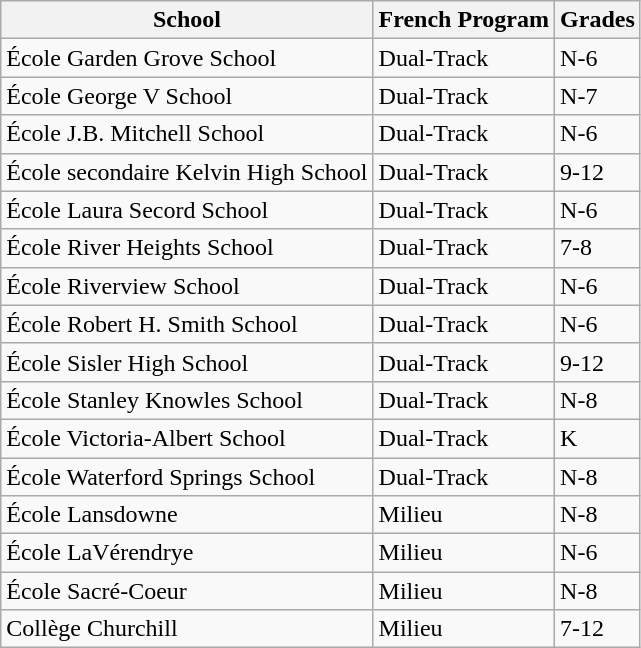<table class="wikitable sortable">
<tr>
<th>School</th>
<th>French Program</th>
<th>Grades</th>
</tr>
<tr>
<td>École Garden Grove School</td>
<td>Dual-Track</td>
<td>N-6</td>
</tr>
<tr>
<td>École George V School</td>
<td>Dual-Track</td>
<td>N-7</td>
</tr>
<tr>
<td>École J.B. Mitchell School</td>
<td>Dual-Track</td>
<td>N-6</td>
</tr>
<tr>
<td>École secondaire Kelvin High School</td>
<td>Dual-Track</td>
<td>9-12</td>
</tr>
<tr>
<td>École Laura Secord School</td>
<td>Dual-Track</td>
<td>N-6</td>
</tr>
<tr>
<td>École River Heights School</td>
<td>Dual-Track</td>
<td>7-8</td>
</tr>
<tr>
<td>École Riverview School</td>
<td>Dual-Track</td>
<td>N-6</td>
</tr>
<tr>
<td>École Robert H. Smith School</td>
<td>Dual-Track</td>
<td>N-6</td>
</tr>
<tr>
<td>École Sisler High School</td>
<td>Dual-Track</td>
<td>9-12</td>
</tr>
<tr>
<td>École Stanley Knowles School</td>
<td>Dual-Track</td>
<td>N-8</td>
</tr>
<tr>
<td>École Victoria-Albert School</td>
<td>Dual-Track</td>
<td>K</td>
</tr>
<tr>
<td>École Waterford Springs School</td>
<td>Dual-Track</td>
<td>N-8</td>
</tr>
<tr>
<td>École Lansdowne</td>
<td>Milieu</td>
<td>N-8</td>
</tr>
<tr>
<td>École LaVérendrye</td>
<td>Milieu</td>
<td>N-6</td>
</tr>
<tr>
<td>École Sacré-Coeur</td>
<td>Milieu</td>
<td>N-8</td>
</tr>
<tr>
<td>Collège Churchill</td>
<td>Milieu</td>
<td>7-12</td>
</tr>
</table>
